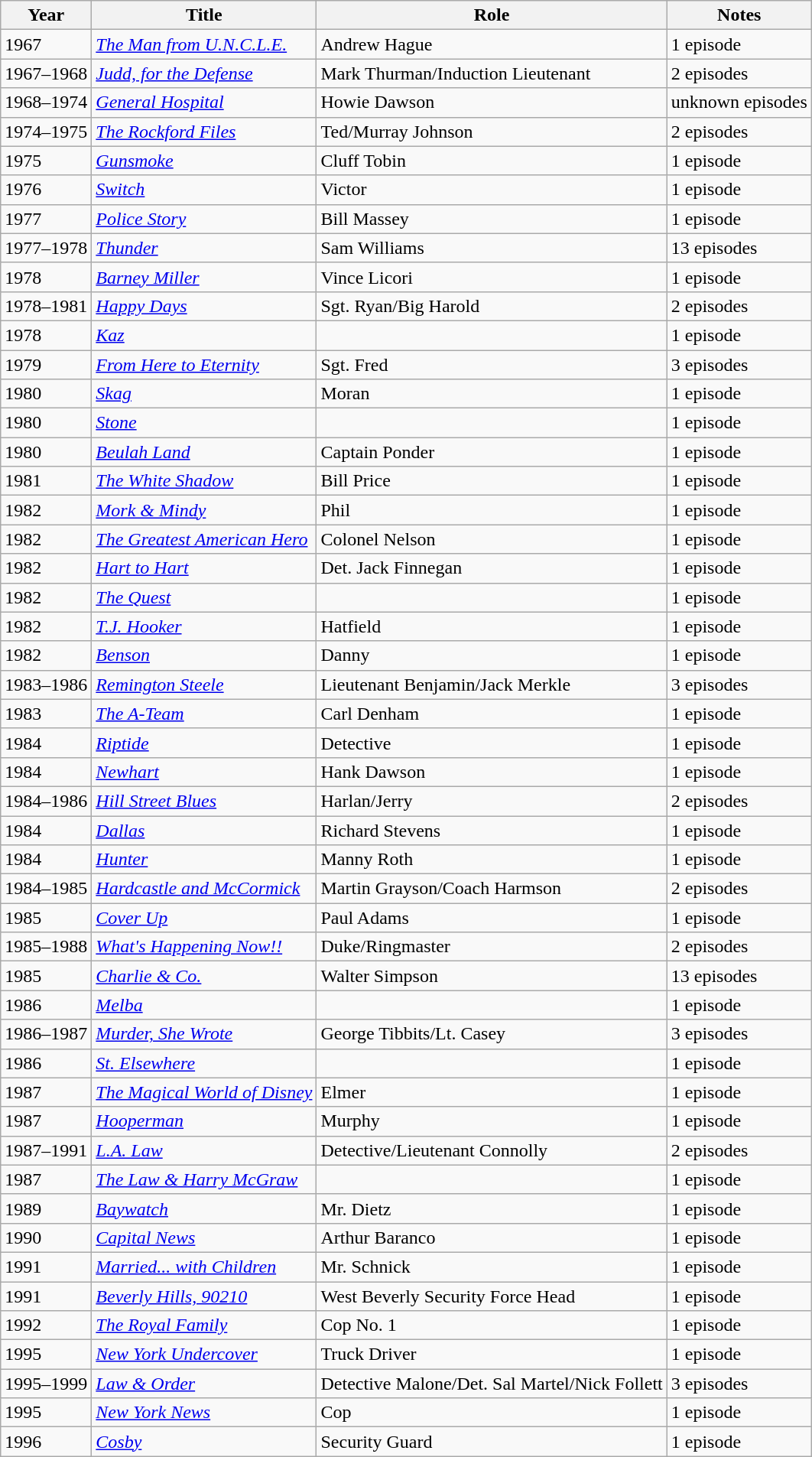<table class="wikitable">
<tr>
<th>Year</th>
<th>Title</th>
<th>Role</th>
<th>Notes</th>
</tr>
<tr>
<td>1967</td>
<td><em><a href='#'>The Man from U.N.C.L.E.</a></em></td>
<td>Andrew Hague</td>
<td>1 episode</td>
</tr>
<tr>
<td>1967–1968</td>
<td><em><a href='#'>Judd, for the Defense</a></em></td>
<td>Mark Thurman/Induction Lieutenant</td>
<td>2 episodes</td>
</tr>
<tr>
<td>1968–1974</td>
<td><em><a href='#'>General Hospital</a></em></td>
<td>Howie Dawson</td>
<td>unknown episodes</td>
</tr>
<tr>
<td>1974–1975</td>
<td><em><a href='#'>The Rockford Files</a></em></td>
<td>Ted/Murray Johnson</td>
<td>2 episodes</td>
</tr>
<tr>
<td>1975</td>
<td><em><a href='#'>Gunsmoke</a></em></td>
<td>Cluff Tobin</td>
<td>1 episode</td>
</tr>
<tr>
<td>1976</td>
<td><em><a href='#'>Switch</a></em></td>
<td>Victor</td>
<td>1 episode</td>
</tr>
<tr>
<td>1977</td>
<td><em><a href='#'>Police Story</a></em></td>
<td>Bill Massey</td>
<td>1 episode</td>
</tr>
<tr>
<td>1977–1978</td>
<td><em><a href='#'>Thunder</a></em></td>
<td>Sam Williams</td>
<td>13 episodes</td>
</tr>
<tr>
<td>1978</td>
<td><em><a href='#'>Barney Miller</a></em></td>
<td>Vince Licori</td>
<td>1 episode</td>
</tr>
<tr>
<td>1978–1981</td>
<td><em><a href='#'>Happy Days</a></em></td>
<td>Sgt. Ryan/Big Harold</td>
<td>2 episodes</td>
</tr>
<tr>
<td>1978</td>
<td><em><a href='#'>Kaz</a></em></td>
<td></td>
<td>1 episode</td>
</tr>
<tr>
<td>1979</td>
<td><em><a href='#'>From Here to Eternity</a></em></td>
<td>Sgt. Fred</td>
<td>3 episodes</td>
</tr>
<tr>
<td>1980</td>
<td><em><a href='#'>Skag</a></em></td>
<td>Moran</td>
<td>1 episode</td>
</tr>
<tr>
<td>1980</td>
<td><em><a href='#'>Stone</a></em></td>
<td></td>
<td>1 episode</td>
</tr>
<tr>
<td>1980</td>
<td><em><a href='#'>Beulah Land</a></em></td>
<td>Captain Ponder</td>
<td>1 episode</td>
</tr>
<tr>
<td>1981</td>
<td><em><a href='#'>The White Shadow</a></em></td>
<td>Bill Price</td>
<td>1 episode</td>
</tr>
<tr>
<td>1982</td>
<td><em><a href='#'>Mork & Mindy</a></em></td>
<td>Phil</td>
<td>1 episode</td>
</tr>
<tr>
<td>1982</td>
<td><em><a href='#'>The Greatest American Hero</a></em></td>
<td>Colonel Nelson</td>
<td>1 episode</td>
</tr>
<tr>
<td>1982</td>
<td><em><a href='#'>Hart to Hart</a></em></td>
<td>Det. Jack Finnegan</td>
<td>1 episode</td>
</tr>
<tr>
<td>1982</td>
<td><em><a href='#'>The Quest</a></em></td>
<td></td>
<td>1 episode</td>
</tr>
<tr>
<td>1982</td>
<td><em><a href='#'>T.J. Hooker</a></em></td>
<td>Hatfield</td>
<td>1 episode</td>
</tr>
<tr>
<td>1982</td>
<td><em><a href='#'>Benson</a></em></td>
<td>Danny</td>
<td>1 episode</td>
</tr>
<tr>
<td>1983–1986</td>
<td><em><a href='#'>Remington Steele</a></em></td>
<td>Lieutenant Benjamin/Jack Merkle</td>
<td>3 episodes</td>
</tr>
<tr>
<td>1983</td>
<td><em><a href='#'>The A-Team</a></em></td>
<td>Carl Denham</td>
<td>1 episode</td>
</tr>
<tr>
<td>1984</td>
<td><em><a href='#'>Riptide</a></em></td>
<td>Detective</td>
<td>1 episode</td>
</tr>
<tr>
<td>1984</td>
<td><em><a href='#'>Newhart</a></em></td>
<td>Hank Dawson</td>
<td>1 episode</td>
</tr>
<tr>
<td>1984–1986</td>
<td><em><a href='#'>Hill Street Blues</a></em></td>
<td>Harlan/Jerry</td>
<td>2 episodes</td>
</tr>
<tr>
<td>1984</td>
<td><em><a href='#'>Dallas</a></em></td>
<td>Richard Stevens</td>
<td>1 episode</td>
</tr>
<tr>
<td>1984</td>
<td><em><a href='#'>Hunter</a></em></td>
<td>Manny Roth</td>
<td>1 episode</td>
</tr>
<tr>
<td>1984–1985</td>
<td><em><a href='#'>Hardcastle and McCormick</a></em></td>
<td>Martin Grayson/Coach Harmson</td>
<td>2 episodes</td>
</tr>
<tr>
<td>1985</td>
<td><em><a href='#'>Cover Up</a></em></td>
<td>Paul Adams</td>
<td>1 episode</td>
</tr>
<tr>
<td>1985–1988</td>
<td><em><a href='#'>What's Happening Now!!</a></em></td>
<td>Duke/Ringmaster</td>
<td>2 episodes</td>
</tr>
<tr>
<td>1985</td>
<td><em><a href='#'>Charlie & Co.</a></em></td>
<td>Walter Simpson</td>
<td>13 episodes</td>
</tr>
<tr>
<td>1986</td>
<td><em><a href='#'>Melba</a></em></td>
<td></td>
<td>1 episode</td>
</tr>
<tr>
<td>1986–1987</td>
<td><em><a href='#'>Murder, She Wrote</a></em></td>
<td>George Tibbits/Lt. Casey</td>
<td>3 episodes</td>
</tr>
<tr>
<td>1986</td>
<td><em><a href='#'>St. Elsewhere</a></em></td>
<td></td>
<td>1 episode</td>
</tr>
<tr>
<td>1987</td>
<td><em><a href='#'>The Magical World of Disney</a></em></td>
<td>Elmer</td>
<td>1 episode</td>
</tr>
<tr>
<td>1987</td>
<td><em><a href='#'>Hooperman</a></em></td>
<td>Murphy</td>
<td>1 episode</td>
</tr>
<tr>
<td>1987–1991</td>
<td><em><a href='#'>L.A. Law</a></em></td>
<td>Detective/Lieutenant Connolly</td>
<td>2 episodes</td>
</tr>
<tr>
<td>1987</td>
<td><em><a href='#'>The Law & Harry McGraw</a></em></td>
<td></td>
<td>1 episode</td>
</tr>
<tr>
<td>1989</td>
<td><em><a href='#'>Baywatch</a></em></td>
<td>Mr. Dietz</td>
<td>1 episode</td>
</tr>
<tr>
<td>1990</td>
<td><em><a href='#'>Capital News</a></em></td>
<td>Arthur Baranco</td>
<td>1 episode</td>
</tr>
<tr>
<td>1991</td>
<td><em><a href='#'>Married... with Children</a></em></td>
<td>Mr. Schnick</td>
<td>1 episode</td>
</tr>
<tr>
<td>1991</td>
<td><em><a href='#'>Beverly Hills, 90210</a></em></td>
<td>West Beverly Security Force Head</td>
<td>1 episode</td>
</tr>
<tr>
<td>1992</td>
<td><em><a href='#'>The Royal Family</a></em></td>
<td>Cop No. 1</td>
<td>1 episode</td>
</tr>
<tr>
<td>1995</td>
<td><em><a href='#'>New York Undercover</a></em></td>
<td>Truck Driver</td>
<td>1 episode</td>
</tr>
<tr>
<td>1995–1999</td>
<td><em><a href='#'>Law & Order</a></em></td>
<td>Detective Malone/Det. Sal Martel/Nick Follett</td>
<td>3 episodes</td>
</tr>
<tr>
<td>1995</td>
<td><em><a href='#'>New York News</a></em></td>
<td>Cop</td>
<td>1 episode</td>
</tr>
<tr>
<td>1996</td>
<td><em><a href='#'>Cosby</a></em></td>
<td>Security Guard</td>
<td>1 episode</td>
</tr>
</table>
